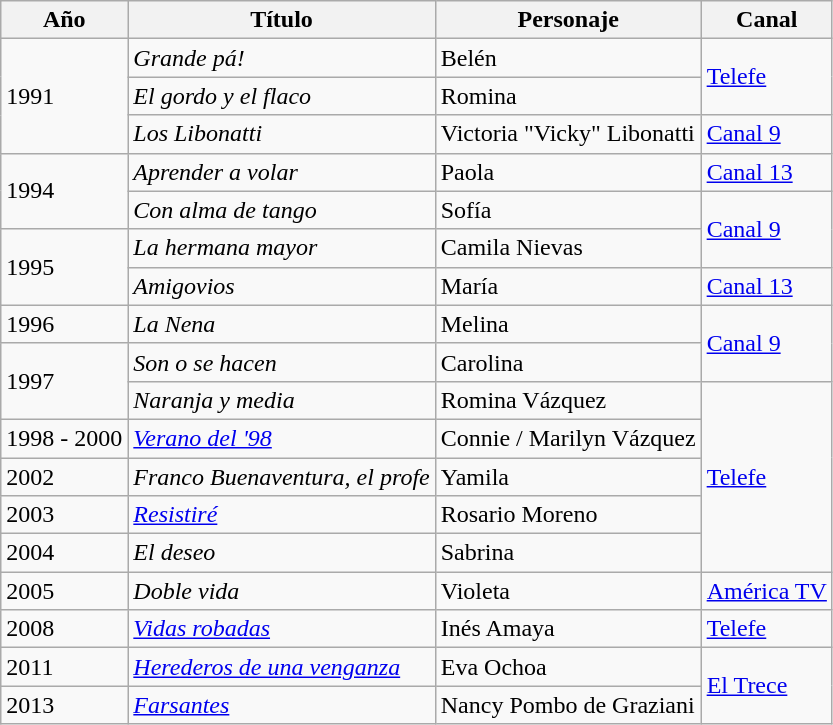<table class="wikitable">
<tr>
<th>Año</th>
<th>Título</th>
<th>Personaje</th>
<th>Canal</th>
</tr>
<tr>
<td rowspan="3">1991</td>
<td><em>Grande pá!</em></td>
<td>Belén</td>
<td rowspan="2"><a href='#'>Telefe</a></td>
</tr>
<tr>
<td><em>El gordo y el flaco</em></td>
<td>Romina</td>
</tr>
<tr>
<td><em>Los Libonatti</em></td>
<td>Victoria "Vicky" Libonatti</td>
<td><a href='#'>Canal 9</a></td>
</tr>
<tr>
<td rowspan="2">1994</td>
<td><em>Aprender a volar</em></td>
<td>Paola</td>
<td><a href='#'>Canal 13</a></td>
</tr>
<tr>
<td><em>Con alma de tango</em></td>
<td>Sofía</td>
<td rowspan="2"><a href='#'>Canal 9</a></td>
</tr>
<tr>
<td rowspan="2">1995</td>
<td><em>La hermana mayor</em></td>
<td>Camila Nievas</td>
</tr>
<tr>
<td><em>Amigovios</em></td>
<td>María</td>
<td><a href='#'>Canal 13</a></td>
</tr>
<tr>
<td>1996</td>
<td><em>La Nena</em></td>
<td>Melina</td>
<td rowspan="2"><a href='#'>Canal 9</a></td>
</tr>
<tr>
<td rowspan="2">1997</td>
<td><em>Son o se hacen</em></td>
<td>Carolina</td>
</tr>
<tr>
<td><em>Naranja y media</em></td>
<td>Romina Vázquez</td>
<td rowspan="5"><a href='#'>Telefe</a></td>
</tr>
<tr>
<td>1998 - 2000</td>
<td><em><a href='#'>Verano del '98</a></em></td>
<td>Connie / Marilyn Vázquez</td>
</tr>
<tr>
<td>2002</td>
<td><em>Franco Buenaventura, el profe</em></td>
<td>Yamila</td>
</tr>
<tr>
<td>2003</td>
<td><em><a href='#'>Resistiré</a></em></td>
<td>Rosario Moreno</td>
</tr>
<tr>
<td>2004</td>
<td><em>El deseo</em></td>
<td>Sabrina</td>
</tr>
<tr>
<td>2005</td>
<td><em>Doble vida</em></td>
<td>Violeta</td>
<td><a href='#'>América TV</a></td>
</tr>
<tr>
<td>2008</td>
<td><em><a href='#'>Vidas robadas</a></em></td>
<td>Inés Amaya</td>
<td><a href='#'>Telefe</a></td>
</tr>
<tr>
<td>2011</td>
<td><em><a href='#'>Herederos de una venganza</a></em></td>
<td>Eva Ochoa</td>
<td rowspan="2"><a href='#'>El Trece</a></td>
</tr>
<tr>
<td>2013</td>
<td><em><a href='#'>Farsantes</a></em></td>
<td>Nancy Pombo de Graziani</td>
</tr>
</table>
